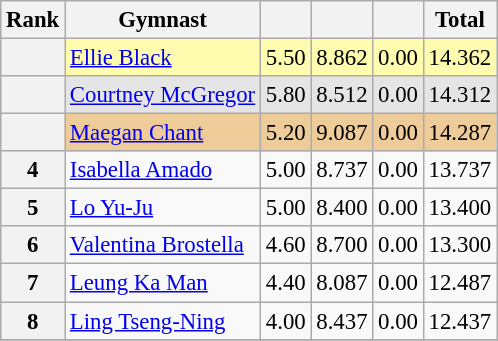<table class="wikitable sortable" style="text-align:center; font-size:95%">
<tr>
<th scope=col>Rank</th>
<th scope=col>Gymnast</th>
<th scope=col></th>
<th scope=col></th>
<th scope=col></th>
<th scope=col>Total</th>
</tr>
<tr bgcolor=fffcaf>
<th scope=row style="text-align:center"></th>
<td align=left><a href='#'>Ellie Black</a><br></td>
<td>5.50</td>
<td>8.862</td>
<td>0.00</td>
<td>14.362</td>
</tr>
<tr bgcolor=e5e5e5>
<th scope=row style="text-align:center"></th>
<td align=left><a href='#'>Courtney McGregor</a><br></td>
<td>5.80</td>
<td>8.512</td>
<td>0.00</td>
<td>14.312</td>
</tr>
<tr bgcolor=eecc99>
<th scope=row style="text-align:center"></th>
<td align=left><a href='#'>Maegan Chant</a><br></td>
<td>5.20</td>
<td>9.087</td>
<td>0.00</td>
<td>14.287</td>
</tr>
<tr>
<th scope=row style="text-align:center">4</th>
<td align=left><a href='#'>Isabella Amado</a><br></td>
<td>5.00</td>
<td>8.737</td>
<td>0.00</td>
<td>13.737</td>
</tr>
<tr>
<th scope=row style="text-align:center">5</th>
<td align=left><a href='#'>Lo Yu-Ju</a><br></td>
<td>5.00</td>
<td>8.400</td>
<td>0.00</td>
<td>13.400</td>
</tr>
<tr>
<th scope=row style="text-align:center">6</th>
<td align=left><a href='#'>Valentina Brostella</a><br></td>
<td>4.60</td>
<td>8.700</td>
<td>0.00</td>
<td>13.300</td>
</tr>
<tr>
<th scope=row style="text-align:center">7</th>
<td align=left><a href='#'>Leung Ka Man</a><br></td>
<td>4.40</td>
<td>8.087</td>
<td>0.00</td>
<td>12.487</td>
</tr>
<tr>
<th scope=row style="text-align:center">8</th>
<td align=left><a href='#'>Ling Tseng-Ning</a><br></td>
<td>4.00</td>
<td>8.437</td>
<td>0.00</td>
<td>12.437</td>
</tr>
<tr>
</tr>
</table>
